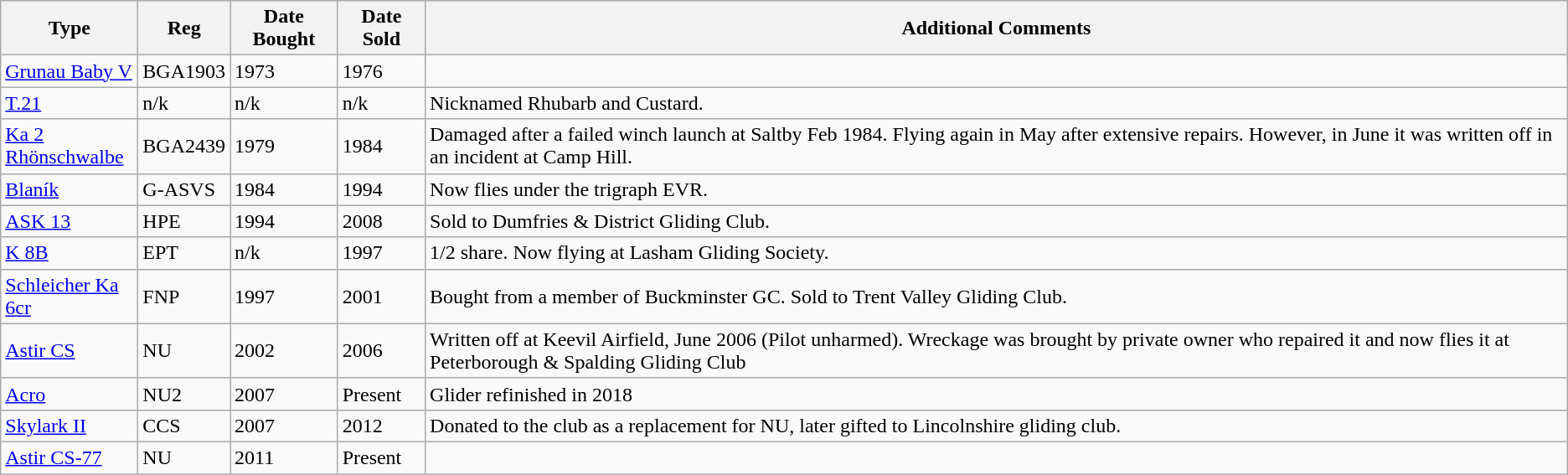<table class="wikitable">
<tr>
<th width="102">Type</th>
<th width="60">Reg</th>
<th>Date Bought</th>
<th>Date Sold</th>
<th>Additional Comments</th>
</tr>
<tr>
<td><a href='#'>Grunau Baby V</a></td>
<td>BGA1903</td>
<td>1973</td>
<td>1976</td>
<td></td>
</tr>
<tr>
<td><a href='#'>T.21</a></td>
<td>n/k</td>
<td>n/k</td>
<td>n/k</td>
<td>Nicknamed Rhubarb and Custard.</td>
</tr>
<tr>
<td><a href='#'>Ka 2 Rhönschwalbe</a></td>
<td>BGA2439</td>
<td>1979</td>
<td>1984</td>
<td>Damaged after a failed winch launch at Saltby Feb 1984. Flying again in May after extensive repairs. However, in June it was written off in an incident at Camp Hill.</td>
</tr>
<tr>
<td><a href='#'>Blaník</a></td>
<td>G-ASVS</td>
<td>1984</td>
<td>1994</td>
<td>Now flies under the trigraph EVR.</td>
</tr>
<tr>
<td><a href='#'>ASK 13</a></td>
<td>HPE</td>
<td>1994</td>
<td>2008</td>
<td>Sold to Dumfries & District Gliding Club.</td>
</tr>
<tr>
<td><a href='#'>K 8B</a></td>
<td>EPT</td>
<td>n/k</td>
<td>1997</td>
<td>1/2 share. Now flying at Lasham Gliding Society.</td>
</tr>
<tr>
<td><a href='#'>Schleicher Ka 6cr</a></td>
<td>FNP</td>
<td>1997</td>
<td>2001</td>
<td>Bought from a member of Buckminster GC. Sold to Trent Valley Gliding Club.</td>
</tr>
<tr>
<td><a href='#'>Astir CS</a></td>
<td>NU</td>
<td>2002</td>
<td>2006</td>
<td>Written off at Keevil Airfield, June 2006 (Pilot unharmed). Wreckage was brought by private owner who repaired it and now flies it at Peterborough & Spalding Gliding Club</td>
</tr>
<tr>
<td><a href='#'>Acro</a></td>
<td>NU2</td>
<td>2007</td>
<td>Present</td>
<td>Glider refinished in 2018</td>
</tr>
<tr>
<td><a href='#'>Skylark II</a></td>
<td>CCS</td>
<td>2007</td>
<td>2012</td>
<td>Donated to the club as a replacement for NU, later gifted to Lincolnshire gliding club.</td>
</tr>
<tr>
<td><a href='#'>Astir CS-77</a></td>
<td>NU</td>
<td>2011</td>
<td>Present</td>
</tr>
</table>
